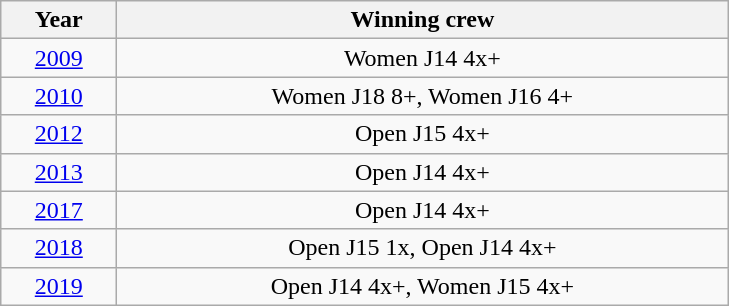<table class="wikitable" style="text-align:center">
<tr>
<th width=70>Year</th>
<th width=400>Winning crew</th>
</tr>
<tr>
<td><a href='#'>2009</a></td>
<td>Women J14 4x+</td>
</tr>
<tr>
<td><a href='#'>2010</a></td>
<td>Women J18 8+, Women J16 4+</td>
</tr>
<tr>
<td><a href='#'>2012</a></td>
<td>Open J15 4x+</td>
</tr>
<tr>
<td><a href='#'>2013</a></td>
<td>Open J14 4x+ </td>
</tr>
<tr>
<td><a href='#'>2017</a></td>
<td>Open J14 4x+ </td>
</tr>
<tr>
<td><a href='#'>2018</a></td>
<td>Open J15 1x, Open J14 4x+ </td>
</tr>
<tr>
<td><a href='#'>2019</a></td>
<td>Open J14 4x+, Women J15 4x+ </td>
</tr>
</table>
